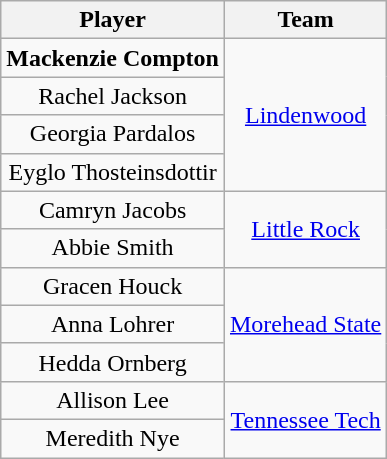<table class="wikitable" style="text-align: center;">
<tr>
<th>Player</th>
<th>Team</th>
</tr>
<tr>
<td><strong>Mackenzie Compton</strong></td>
<td rowspan=4><a href='#'>Lindenwood</a></td>
</tr>
<tr>
<td>Rachel Jackson</td>
</tr>
<tr>
<td>Georgia Pardalos</td>
</tr>
<tr>
<td>Eyglo Thosteinsdottir</td>
</tr>
<tr>
<td>Camryn Jacobs</td>
<td rowspan=2><a href='#'>Little Rock</a></td>
</tr>
<tr>
<td>Abbie Smith</td>
</tr>
<tr>
<td>Gracen Houck</td>
<td rowspan=3><a href='#'>Morehead State</a></td>
</tr>
<tr>
<td>Anna Lohrer</td>
</tr>
<tr>
<td>Hedda Ornberg</td>
</tr>
<tr>
<td>Allison Lee</td>
<td rowspan=2><a href='#'>Tennessee Tech</a></td>
</tr>
<tr>
<td>Meredith Nye</td>
</tr>
</table>
